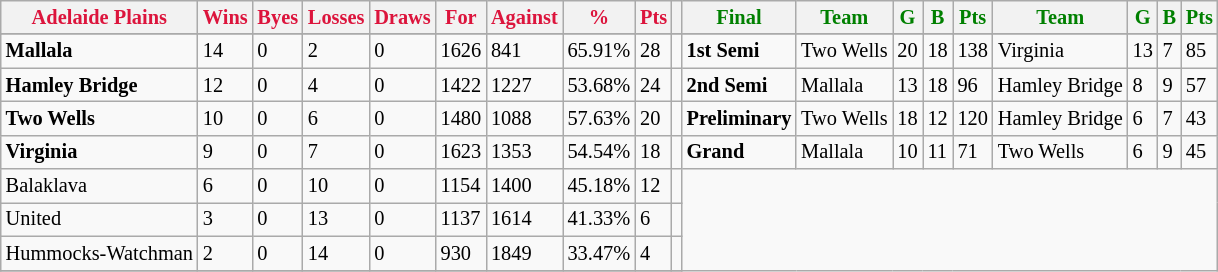<table style="font-size: 85%; text-align: left;" class="wikitable">
<tr>
<th style="color:crimson">Adelaide Plains</th>
<th style="color:crimson">Wins</th>
<th style="color:crimson">Byes</th>
<th style="color:crimson">Losses</th>
<th style="color:crimson">Draws</th>
<th style="color:crimson">For</th>
<th style="color:crimson">Against</th>
<th style="color:crimson">%</th>
<th style="color:crimson">Pts</th>
<th></th>
<th style="color:green">Final</th>
<th style="color:green">Team</th>
<th style="color:green">G</th>
<th style="color:green">B</th>
<th style="color:green">Pts</th>
<th style="color:green">Team</th>
<th style="color:green">G</th>
<th style="color:green">B</th>
<th style="color:green">Pts</th>
</tr>
<tr>
</tr>
<tr>
</tr>
<tr>
<td><strong>	Mallala	</strong></td>
<td>14</td>
<td>0</td>
<td>2</td>
<td>0</td>
<td>1626</td>
<td>841</td>
<td>65.91%</td>
<td>28</td>
<td></td>
<td><strong>1st Semi</strong></td>
<td>Two Wells</td>
<td>20</td>
<td>18</td>
<td>138</td>
<td>Virginia</td>
<td>13</td>
<td>7</td>
<td>85</td>
</tr>
<tr>
<td><strong>	Hamley Bridge	</strong></td>
<td>12</td>
<td>0</td>
<td>4</td>
<td>0</td>
<td>1422</td>
<td>1227</td>
<td>53.68%</td>
<td>24</td>
<td></td>
<td><strong>2nd Semi</strong></td>
<td>Mallala</td>
<td>13</td>
<td>18</td>
<td>96</td>
<td>Hamley Bridge</td>
<td>8</td>
<td>9</td>
<td>57</td>
</tr>
<tr>
<td><strong>	Two Wells	</strong></td>
<td>10</td>
<td>0</td>
<td>6</td>
<td>0</td>
<td>1480</td>
<td>1088</td>
<td>57.63%</td>
<td>20</td>
<td></td>
<td><strong>Preliminary</strong></td>
<td>Two Wells</td>
<td>18</td>
<td>12</td>
<td>120</td>
<td>Hamley Bridge</td>
<td>6</td>
<td>7</td>
<td>43</td>
</tr>
<tr>
<td><strong>	Virginia	</strong></td>
<td>9</td>
<td>0</td>
<td>7</td>
<td>0</td>
<td>1623</td>
<td>1353</td>
<td>54.54%</td>
<td>18</td>
<td></td>
<td><strong>Grand</strong></td>
<td>Mallala</td>
<td>10</td>
<td>11</td>
<td>71</td>
<td>Two Wells</td>
<td>6</td>
<td>9</td>
<td>45</td>
</tr>
<tr>
<td>Balaklava</td>
<td>6</td>
<td>0</td>
<td>10</td>
<td>0</td>
<td>1154</td>
<td>1400</td>
<td>45.18%</td>
<td>12</td>
<td></td>
</tr>
<tr>
<td>United</td>
<td>3</td>
<td>0</td>
<td>13</td>
<td>0</td>
<td>1137</td>
<td>1614</td>
<td>41.33%</td>
<td>6</td>
<td></td>
</tr>
<tr>
<td>Hummocks-Watchman</td>
<td>2</td>
<td>0</td>
<td>14</td>
<td>0</td>
<td>930</td>
<td>1849</td>
<td>33.47%</td>
<td>4</td>
<td></td>
</tr>
<tr>
</tr>
</table>
